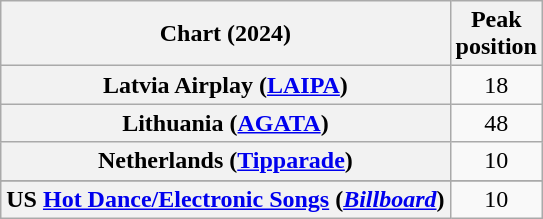<table class="wikitable sortable plainrowheaders" style="text-align:center">
<tr>
<th scope="col">Chart (2024)</th>
<th scope="col">Peak<br>position</th>
</tr>
<tr>
<th scope="row">Latvia Airplay (<a href='#'>LAIPA</a>)<br><em></em></th>
<td>18</td>
</tr>
<tr>
<th scope="row">Lithuania (<a href='#'>AGATA</a>)</th>
<td>48</td>
</tr>
<tr>
<th scope="row">Netherlands (<a href='#'>Tipparade</a>)</th>
<td>10</td>
</tr>
<tr>
</tr>
<tr>
</tr>
<tr>
</tr>
<tr>
<th scope="row">US <a href='#'>Hot Dance/Electronic Songs</a> (<em><a href='#'>Billboard</a></em>)</th>
<td>10</td>
</tr>
</table>
